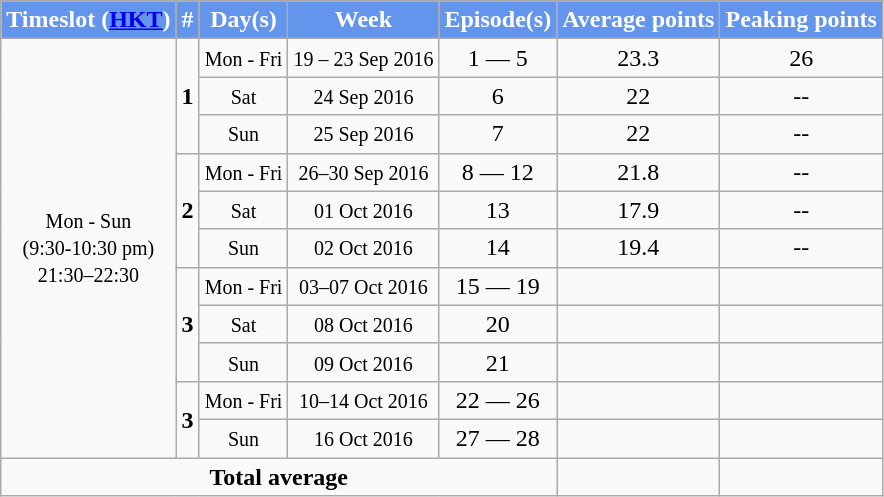<table class="wikitable" style="text-align:center;">
<tr style="background:cornflowerblue; color:white" align="center">
</tr>
<tr>
<th style="background:cornflowerblue; color:white" align="center">Timeslot (<a href='#'>HKT</a>)</th>
<th style="background:cornflowerblue; color:white" align="center">#</th>
<th style="background:cornflowerblue; color:white" align="center">Day(s)</th>
<th style="background:cornflowerblue; color:white" align="center">Week</th>
<th style="background:cornflowerblue; color:white" align="center">Episode(s)</th>
<th style="background:cornflowerblue; color:white" align="center">Average points</th>
<th style="background:cornflowerblue; color:white" align="center">Peaking points</th>
</tr>
<tr>
<td rowspan="11"><small>Mon - Sun<br>(9:30-10:30 pm)<br>21:30–22:30</small></td>
<td rowspan="3"><strong>1</strong></td>
<td><small>Mon - Fri</small></td>
<td><small>19 – 23 Sep 2016</small></td>
<td>1 — 5</td>
<td>23.3</td>
<td>26</td>
</tr>
<tr>
<td><small>Sat</small></td>
<td><small>24 Sep 2016</small></td>
<td>6</td>
<td>22</td>
<td>--</td>
</tr>
<tr>
<td><small>Sun</small></td>
<td><small>25 Sep 2016</small></td>
<td>7</td>
<td>22</td>
<td>--</td>
</tr>
<tr>
<td rowspan="3"><strong>2</strong></td>
<td><small>Mon - Fri</small></td>
<td><small>26–30 Sep 2016</small></td>
<td>8 — 12</td>
<td>21.8</td>
<td>--</td>
</tr>
<tr>
<td><small>Sat</small></td>
<td><small>01 Oct 2016</small></td>
<td>13</td>
<td>17.9</td>
<td>--</td>
</tr>
<tr>
<td><small>Sun</small></td>
<td><small>02 Oct 2016</small></td>
<td>14</td>
<td>19.4</td>
<td>--</td>
</tr>
<tr>
<td rowspan="3"><strong>3</strong></td>
<td><small>Mon - Fri</small></td>
<td><small>03–07 Oct 2016</small></td>
<td>15 — 19</td>
<td></td>
<td></td>
</tr>
<tr>
<td><small>Sat</small></td>
<td><small>08 Oct 2016</small></td>
<td>20</td>
<td></td>
<td></td>
</tr>
<tr>
<td><small>Sun</small></td>
<td><small>09 Oct 2016</small></td>
<td>21</td>
<td></td>
<td></td>
</tr>
<tr>
<td rowspan="2"><strong>3</strong></td>
<td><small>Mon - Fri</small></td>
<td><small>10–14 Oct 2016</small></td>
<td>22 — 26</td>
<td></td>
<td></td>
</tr>
<tr>
<td><small>Sun</small></td>
<td><small>16 Oct 2016</small></td>
<td>27 — 28</td>
<td></td>
<td></td>
</tr>
<tr>
<td colspan="5"><strong>Total average</strong></td>
<td><strong> </strong></td>
<td><strong> </strong></td>
</tr>
</table>
